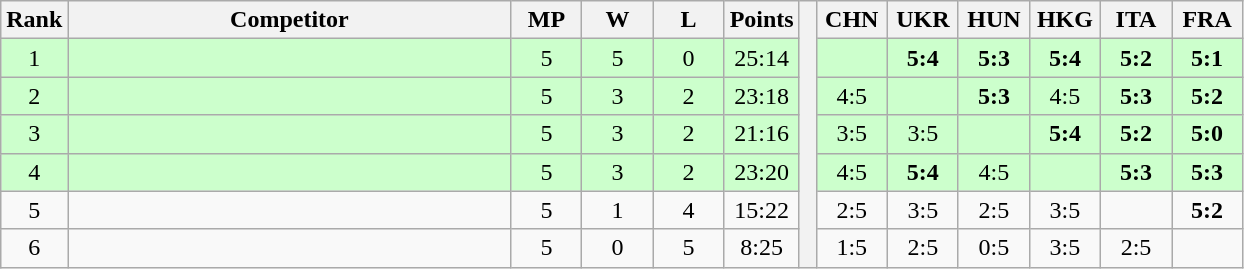<table class="wikitable" style="text-align:center">
<tr>
<th>Rank</th>
<th style="width:18em">Competitor</th>
<th style="width:2.5em">MP</th>
<th style="width:2.5em">W</th>
<th style="width:2.5em">L</th>
<th>Points</th>
<th rowspan="7"> </th>
<th style="width:2.5em">CHN</th>
<th style="width:2.5em">UKR</th>
<th style="width:2.5em">HUN</th>
<th style="width:2.5em">HKG</th>
<th style="width:2.5em">ITA</th>
<th style="width:2.5em">FRA</th>
</tr>
<tr style="background:#cfc;">
<td>1</td>
<td style="text-align:left"></td>
<td>5</td>
<td>5</td>
<td>0</td>
<td>25:14</td>
<td></td>
<td><strong>5:4</strong></td>
<td><strong>5:3</strong></td>
<td><strong>5:4</strong></td>
<td><strong>5:2</strong></td>
<td><strong>5:1</strong></td>
</tr>
<tr style="background:#cfc;">
<td>2</td>
<td style="text-align:left"></td>
<td>5</td>
<td>3</td>
<td>2</td>
<td>23:18</td>
<td>4:5</td>
<td></td>
<td><strong>5:3</strong></td>
<td>4:5</td>
<td><strong>5:3</strong></td>
<td><strong>5:2</strong></td>
</tr>
<tr style="background:#cfc;">
<td>3</td>
<td style="text-align:left"></td>
<td>5</td>
<td>3</td>
<td>2</td>
<td>21:16</td>
<td>3:5</td>
<td>3:5</td>
<td></td>
<td><strong>5:4</strong></td>
<td><strong>5:2</strong></td>
<td><strong>5:0</strong></td>
</tr>
<tr style="background:#cfc;">
<td>4</td>
<td style="text-align:left"></td>
<td>5</td>
<td>3</td>
<td>2</td>
<td>23:20</td>
<td>4:5</td>
<td><strong>5:4</strong></td>
<td>4:5</td>
<td></td>
<td><strong>5:3</strong></td>
<td><strong>5:3</strong></td>
</tr>
<tr>
<td>5</td>
<td style="text-align:left"></td>
<td>5</td>
<td>1</td>
<td>4</td>
<td>15:22</td>
<td>2:5</td>
<td>3:5</td>
<td>2:5</td>
<td>3:5</td>
<td></td>
<td><strong>5:2</strong></td>
</tr>
<tr>
<td>6</td>
<td style="text-align:left"></td>
<td>5</td>
<td>0</td>
<td>5</td>
<td>8:25</td>
<td>1:5</td>
<td>2:5</td>
<td>0:5</td>
<td>3:5</td>
<td>2:5</td>
<td></td>
</tr>
</table>
